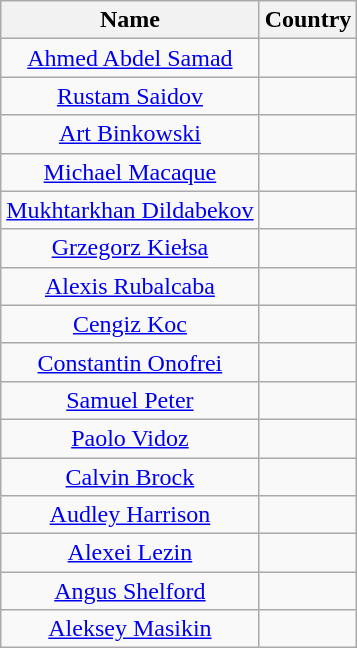<table class="wikitable sortable  mw-collapsible mw-collapsed" style="text-align:center">
<tr>
<th>Name</th>
<th>Country</th>
</tr>
<tr>
<td><a href='#'>Ahmed Abdel Samad</a></td>
<td></td>
</tr>
<tr>
<td><a href='#'>Rustam Saidov</a></td>
<td></td>
</tr>
<tr>
<td><a href='#'>Art Binkowski</a></td>
<td></td>
</tr>
<tr>
<td><a href='#'>Michael Macaque</a></td>
<td></td>
</tr>
<tr>
<td><a href='#'>Mukhtarkhan Dildabekov</a></td>
<td></td>
</tr>
<tr>
<td><a href='#'>Grzegorz Kiełsa</a></td>
<td></td>
</tr>
<tr>
<td><a href='#'>Alexis Rubalcaba</a></td>
<td></td>
</tr>
<tr>
<td><a href='#'>Cengiz Koc</a></td>
<td></td>
</tr>
<tr>
<td><a href='#'>Constantin Onofrei</a></td>
<td></td>
</tr>
<tr>
<td><a href='#'>Samuel Peter</a></td>
<td></td>
</tr>
<tr>
<td><a href='#'>Paolo Vidoz</a></td>
<td></td>
</tr>
<tr>
<td><a href='#'>Calvin Brock</a></td>
<td></td>
</tr>
<tr>
<td><a href='#'>Audley Harrison</a></td>
<td></td>
</tr>
<tr>
<td><a href='#'>Alexei Lezin</a></td>
<td></td>
</tr>
<tr>
<td><a href='#'>Angus Shelford</a></td>
<td></td>
</tr>
<tr>
<td><a href='#'>Aleksey Masikin</a></td>
<td></td>
</tr>
</table>
